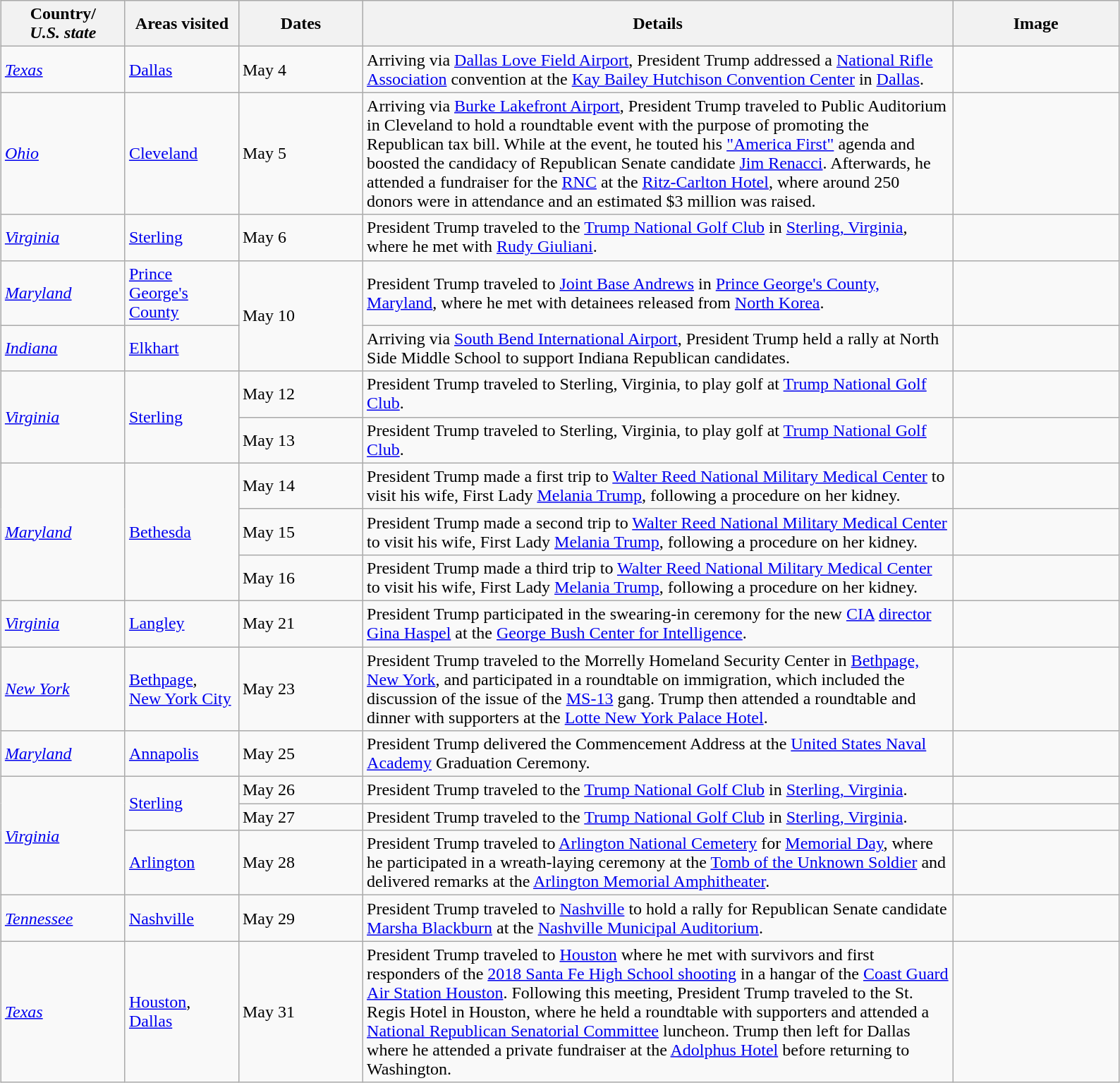<table class="wikitable" style="margin: 1em auto 1em auto">
<tr>
<th width=110>Country/<br><em>U.S. state</em></th>
<th width=100>Areas visited</th>
<th width=110>Dates</th>
<th width=550>Details</th>
<th width=150>Image</th>
</tr>
<tr>
<td> <em><a href='#'>Texas</a></em></td>
<td><a href='#'>Dallas</a></td>
<td>May 4</td>
<td>Arriving via <a href='#'>Dallas Love Field Airport</a>, President Trump addressed a <a href='#'>National Rifle Association</a> convention at the <a href='#'>Kay Bailey Hutchison Convention Center</a> in <a href='#'>Dallas</a>.</td>
<td></td>
</tr>
<tr>
<td> <em><a href='#'>Ohio</a></em></td>
<td><a href='#'>Cleveland</a></td>
<td>May 5</td>
<td>Arriving via <a href='#'>Burke Lakefront Airport</a>, President Trump traveled to Public Auditorium in Cleveland to hold a roundtable event with the purpose of promoting the Republican tax bill. While at the event, he touted his <a href='#'>"America First"</a> agenda and boosted the candidacy of Republican Senate candidate <a href='#'>Jim Renacci</a>. Afterwards, he attended a fundraiser for the <a href='#'>RNC</a> at the <a href='#'>Ritz-Carlton Hotel</a>, where around 250 donors were in attendance and an estimated $3 million was raised.</td>
<td></td>
</tr>
<tr>
<td> <em><a href='#'>Virginia</a></em></td>
<td><a href='#'>Sterling</a></td>
<td>May 6</td>
<td>President Trump traveled to the <a href='#'>Trump National Golf Club</a> in <a href='#'>Sterling, Virginia</a>, where he met with <a href='#'>Rudy Giuliani</a>.</td>
<td></td>
</tr>
<tr>
<td> <em><a href='#'>Maryland</a></em></td>
<td><a href='#'>Prince George's County</a></td>
<td rowspan="2">May 10</td>
<td>President Trump traveled to <a href='#'>Joint Base Andrews</a> in <a href='#'>Prince George's County, Maryland</a>, where he met with detainees released from <a href='#'>North Korea</a>.</td>
<td></td>
</tr>
<tr>
<td> <em><a href='#'>Indiana</a></em></td>
<td><a href='#'>Elkhart</a></td>
<td>Arriving via <a href='#'>South Bend International Airport</a>, President Trump held a rally at North Side Middle School to support Indiana Republican candidates.</td>
<td></td>
</tr>
<tr>
<td rowspan="2"> <em><a href='#'>Virginia</a></em></td>
<td rowspan="2"><a href='#'>Sterling</a></td>
<td>May 12</td>
<td>President Trump traveled to Sterling, Virginia, to play golf at <a href='#'>Trump National Golf Club</a>.</td>
<td></td>
</tr>
<tr>
<td>May 13</td>
<td>President Trump traveled to Sterling, Virginia, to play golf at <a href='#'>Trump National Golf Club</a>.</td>
<td></td>
</tr>
<tr>
<td rowspan="3"> <em><a href='#'>Maryland</a></em></td>
<td rowspan="3"><a href='#'>Bethesda</a></td>
<td>May 14</td>
<td>President Trump made a first trip to <a href='#'>Walter Reed National Military Medical Center</a> to visit his wife, First Lady <a href='#'>Melania Trump</a>, following a procedure on her kidney.</td>
<td></td>
</tr>
<tr>
<td>May 15</td>
<td>President Trump made a second trip to <a href='#'>Walter Reed National Military Medical Center</a> to visit his wife, First Lady <a href='#'>Melania Trump</a>, following a procedure on her kidney.</td>
<td></td>
</tr>
<tr>
<td>May 16</td>
<td>President Trump made a third trip to <a href='#'>Walter Reed National Military Medical Center</a> to visit his wife, First Lady <a href='#'>Melania Trump</a>, following a procedure on her kidney.</td>
<td></td>
</tr>
<tr>
<td> <em><a href='#'>Virginia</a></em></td>
<td><a href='#'>Langley</a></td>
<td>May 21</td>
<td>President Trump participated in the swearing-in ceremony for the new <a href='#'>CIA</a> <a href='#'>director</a> <a href='#'>Gina Haspel</a> at the <a href='#'>George Bush Center for Intelligence</a>.</td>
<td></td>
</tr>
<tr>
<td> <em><a href='#'>New York</a></em></td>
<td><a href='#'>Bethpage</a>,<br><a href='#'>New York City</a></td>
<td>May 23</td>
<td>President Trump traveled to the Morrelly Homeland Security Center in <a href='#'>Bethpage, New York</a>, and participated in a roundtable on immigration, which included the discussion of the issue of the <a href='#'>MS-13</a> gang. Trump then attended a roundtable and dinner with supporters at the <a href='#'>Lotte New York Palace Hotel</a>.</td>
<td></td>
</tr>
<tr>
<td> <em><a href='#'>Maryland</a></em></td>
<td><a href='#'>Annapolis</a></td>
<td>May 25</td>
<td>President Trump delivered the Commencement Address at the <a href='#'>United States Naval Academy</a> Graduation Ceremony.</td>
<td></td>
</tr>
<tr>
<td rowspan="3"> <em><a href='#'>Virginia</a></em></td>
<td rowspan="2"><a href='#'>Sterling</a></td>
<td>May 26</td>
<td>President Trump traveled to the <a href='#'>Trump National Golf Club</a> in <a href='#'>Sterling, Virginia</a>.</td>
<td></td>
</tr>
<tr>
<td>May 27</td>
<td>President Trump traveled to the <a href='#'>Trump National Golf Club</a> in <a href='#'>Sterling, Virginia</a>.</td>
<td></td>
</tr>
<tr>
<td><a href='#'>Arlington</a></td>
<td>May 28</td>
<td>President Trump traveled to <a href='#'>Arlington National Cemetery</a> for <a href='#'>Memorial Day</a>, where he participated in a wreath-laying ceremony at the <a href='#'>Tomb of the Unknown Soldier</a> and delivered remarks at the <a href='#'>Arlington Memorial Amphitheater</a>.</td>
<td></td>
</tr>
<tr>
<td> <em><a href='#'>Tennessee</a></em></td>
<td><a href='#'>Nashville</a></td>
<td>May 29</td>
<td>President Trump traveled to <a href='#'>Nashville</a> to hold a rally for Republican Senate candidate <a href='#'>Marsha Blackburn</a> at the <a href='#'>Nashville Municipal Auditorium</a>.</td>
<td></td>
</tr>
<tr>
<td> <em><a href='#'>Texas</a></em></td>
<td><a href='#'>Houston</a>, <a href='#'>Dallas</a></td>
<td>May 31</td>
<td>President Trump traveled to <a href='#'>Houston</a> where he met with survivors and first responders of the <a href='#'>2018 Santa Fe High School shooting</a> in a hangar of the <a href='#'>Coast Guard Air Station Houston</a>. Following this meeting, President Trump traveled to the St. Regis Hotel in Houston, where he held a roundtable with supporters and attended a <a href='#'>National Republican Senatorial Committee</a> luncheon. Trump then left for Dallas where he attended a private fundraiser at the <a href='#'>Adolphus Hotel</a> before returning to Washington.</td>
<td></td>
</tr>
</table>
